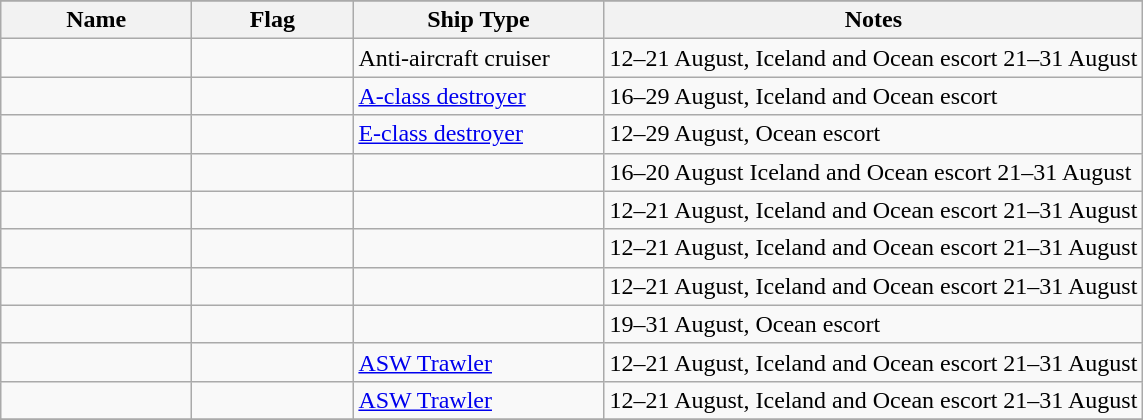<table class="wikitable sortable">
<tr>
</tr>
<tr>
<th scope="col" width="120px">Name</th>
<th scope="col" width="100px">Flag</th>
<th scope="col" width="160px">Ship Type</th>
<th>Notes</th>
</tr>
<tr>
<td></td>
<td></td>
<td>Anti-aircraft cruiser</td>
<td>12–21 August, Iceland and Ocean escort 21–31 August</td>
</tr>
<tr>
<td></td>
<td></td>
<td><a href='#'>A-class destroyer</a></td>
<td>16–29 August, Iceland and Ocean escort</td>
</tr>
<tr>
<td></td>
<td></td>
<td><a href='#'>E-class destroyer</a></td>
<td>12–29 August, Ocean escort</td>
</tr>
<tr>
<td></td>
<td></td>
<td></td>
<td>16–20 August Iceland and Ocean escort 21–31 August</td>
</tr>
<tr>
<td></td>
<td></td>
<td></td>
<td>12–21 August, Iceland and Ocean escort 21–31 August</td>
</tr>
<tr>
<td></td>
<td></td>
<td></td>
<td>12–21 August, Iceland and Ocean escort 21–31 August</td>
</tr>
<tr>
<td></td>
<td></td>
<td></td>
<td>12–21 August, Iceland and  Ocean escort 21–31 August</td>
</tr>
<tr>
<td></td>
<td></td>
<td></td>
<td>19–31 August, Ocean escort</td>
</tr>
<tr>
<td></td>
<td></td>
<td><a href='#'>ASW Trawler</a></td>
<td>12–21 August, Iceland and Ocean escort 21–31 August</td>
</tr>
<tr>
<td></td>
<td></td>
<td><a href='#'>ASW Trawler</a></td>
<td>12–21 August, Iceland and Ocean escort 21–31 August</td>
</tr>
<tr>
</tr>
</table>
